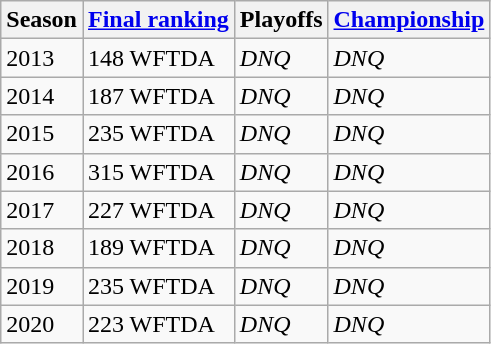<table class="wikitable sortable">
<tr>
<th>Season</th>
<th><a href='#'>Final ranking</a></th>
<th>Playoffs</th>
<th><a href='#'>Championship</a></th>
</tr>
<tr>
<td>2013</td>
<td>148 WFTDA</td>
<td><em>DNQ</em></td>
<td><em>DNQ</em></td>
</tr>
<tr>
<td>2014</td>
<td>187 WFTDA</td>
<td><em>DNQ</em></td>
<td><em>DNQ</em></td>
</tr>
<tr>
<td>2015</td>
<td>235 WFTDA</td>
<td><em>DNQ</em></td>
<td><em>DNQ</em></td>
</tr>
<tr>
<td>2016</td>
<td>315 WFTDA</td>
<td><em>DNQ</em></td>
<td><em>DNQ</em></td>
</tr>
<tr>
<td>2017</td>
<td>227 WFTDA</td>
<td><em>DNQ</em></td>
<td><em>DNQ</em></td>
</tr>
<tr>
<td>2018</td>
<td>189 WFTDA</td>
<td><em>DNQ</em></td>
<td><em>DNQ</em></td>
</tr>
<tr>
<td>2019</td>
<td>235 WFTDA</td>
<td><em>DNQ</em></td>
<td><em>DNQ</em></td>
</tr>
<tr>
<td>2020</td>
<td>223 WFTDA</td>
<td><em>DNQ</em></td>
<td><em>DNQ</em></td>
</tr>
</table>
